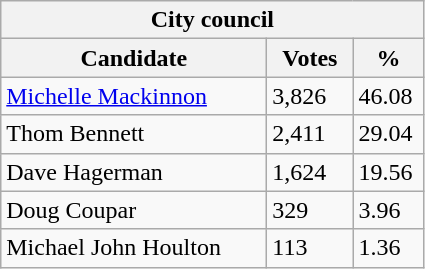<table class="wikitable">
<tr>
<th colspan="3">City council</th>
</tr>
<tr>
<th style="width: 170px">Candidate</th>
<th style="width: 50px">Votes</th>
<th style="width: 40px">%</th>
</tr>
<tr>
<td><a href='#'>Michelle Mackinnon</a></td>
<td>3,826</td>
<td>46.08</td>
</tr>
<tr>
<td>Thom Bennett</td>
<td>2,411</td>
<td>29.04</td>
</tr>
<tr>
<td>Dave Hagerman</td>
<td>1,624</td>
<td>19.56</td>
</tr>
<tr>
<td>Doug Coupar</td>
<td>329</td>
<td>3.96</td>
</tr>
<tr>
<td>Michael John Houlton</td>
<td>113</td>
<td>1.36</td>
</tr>
</table>
